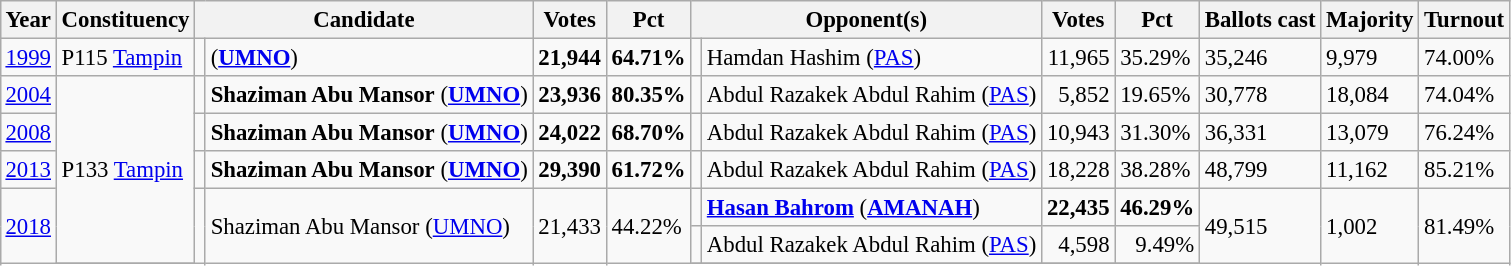<table class="wikitable" style="margin:0.5em ; font-size:95%">
<tr>
<th>Year</th>
<th>Constituency</th>
<th colspan=2>Candidate</th>
<th>Votes</th>
<th>Pct</th>
<th colspan=2>Opponent(s)</th>
<th>Votes</th>
<th>Pct</th>
<th>Ballots cast</th>
<th>Majority</th>
<th>Turnout</th>
</tr>
<tr>
<td><a href='#'>1999</a></td>
<td>P115 <a href='#'>Tampin</a></td>
<td></td>
<td> (<a href='#'><strong>UMNO</strong></a>)</td>
<td align="right"><strong>21,944</strong></td>
<td><strong>64.71%</strong></td>
<td></td>
<td>Hamdan Hashim (<a href='#'>PAS</a>)</td>
<td align="right">11,965</td>
<td>35.29%</td>
<td>35,246</td>
<td>9,979</td>
<td>74.00%</td>
</tr>
<tr>
<td><a href='#'>2004</a></td>
<td rowspan=5>P133 <a href='#'>Tampin</a></td>
<td></td>
<td><strong>Shaziman Abu Mansor</strong> (<a href='#'><strong>UMNO</strong></a>)</td>
<td align="right"><strong>23,936</strong></td>
<td><strong>80.35%</strong></td>
<td></td>
<td>Abdul Razakek Abdul Rahim (<a href='#'>PAS</a>)</td>
<td align="right">5,852</td>
<td>19.65%</td>
<td>30,778</td>
<td>18,084</td>
<td>74.04%</td>
</tr>
<tr>
<td><a href='#'>2008</a></td>
<td></td>
<td><strong>Shaziman Abu Mansor</strong> (<a href='#'><strong>UMNO</strong></a>)</td>
<td align="right"><strong>24,022</strong></td>
<td><strong>68.70%</strong></td>
<td></td>
<td>Abdul Razakek Abdul Rahim (<a href='#'>PAS</a>)</td>
<td align="right">10,943</td>
<td>31.30%</td>
<td>36,331</td>
<td>13,079</td>
<td>76.24%</td>
</tr>
<tr>
<td><a href='#'>2013</a></td>
<td></td>
<td><strong>Shaziman Abu Mansor</strong> (<a href='#'><strong>UMNO</strong></a>)</td>
<td align="right"><strong>29,390</strong></td>
<td><strong>61.72%</strong></td>
<td></td>
<td>Abdul Razakek Abdul Rahim (<a href='#'>PAS</a>)</td>
<td align="right">18,228</td>
<td>38.28%</td>
<td>48,799</td>
<td>11,162</td>
<td>85.21%</td>
</tr>
<tr>
<td rowspan="3"><a href='#'>2018</a></td>
<td rowspan="3" ></td>
<td rowspan="3">Shaziman Abu Mansor (<a href='#'>UMNO</a>)</td>
<td rowspan="3" align="right">21,433</td>
<td rowspan="3">44.22%</td>
<td></td>
<td><strong><a href='#'>Hasan Bahrom</a></strong> (<a href='#'><strong>AMANAH</strong></a>)</td>
<td align="right"><strong>22,435</strong></td>
<td><strong>46.29%</strong></td>
<td rowspan="3">49,515</td>
<td rowspan="3">1,002</td>
<td rowspan="3">81.49%</td>
</tr>
<tr>
<td></td>
<td>Abdul Razakek Abdul Rahim (<a href='#'>PAS</a>)</td>
<td align="right">4,598</td>
<td align="right">9.49%</td>
</tr>
<tr>
</tr>
</table>
